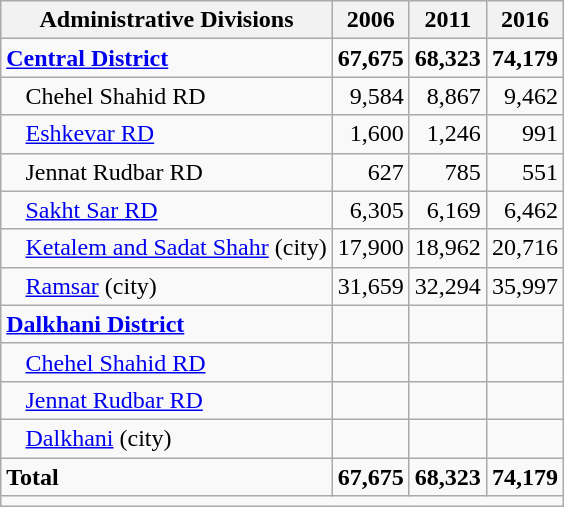<table class="wikitable">
<tr>
<th>Administrative Divisions</th>
<th>2006</th>
<th>2011</th>
<th>2016</th>
</tr>
<tr>
<td><strong><a href='#'>Central District</a></strong></td>
<td style="text-align: right;"><strong>67,675</strong></td>
<td style="text-align: right;"><strong>68,323</strong></td>
<td style="text-align: right;"><strong>74,179</strong></td>
</tr>
<tr>
<td style="padding-left: 1em;">Chehel Shahid RD</td>
<td style="text-align: right;">9,584</td>
<td style="text-align: right;">8,867</td>
<td style="text-align: right;">9,462</td>
</tr>
<tr>
<td style="padding-left: 1em;"><a href='#'>Eshkevar RD</a></td>
<td style="text-align: right;">1,600</td>
<td style="text-align: right;">1,246</td>
<td style="text-align: right;">991</td>
</tr>
<tr>
<td style="padding-left: 1em;">Jennat Rudbar RD</td>
<td style="text-align: right;">627</td>
<td style="text-align: right;">785</td>
<td style="text-align: right;">551</td>
</tr>
<tr>
<td style="padding-left: 1em;"><a href='#'>Sakht Sar RD</a></td>
<td style="text-align: right;">6,305</td>
<td style="text-align: right;">6,169</td>
<td style="text-align: right;">6,462</td>
</tr>
<tr>
<td style="padding-left: 1em;"><a href='#'>Ketalem and Sadat Shahr</a> (city)</td>
<td style="text-align: right;">17,900</td>
<td style="text-align: right;">18,962</td>
<td style="text-align: right;">20,716</td>
</tr>
<tr>
<td style="padding-left: 1em;"><a href='#'>Ramsar</a> (city)</td>
<td style="text-align: right;">31,659</td>
<td style="text-align: right;">32,294</td>
<td style="text-align: right;">35,997</td>
</tr>
<tr>
<td><strong><a href='#'>Dalkhani District</a></strong></td>
<td style="text-align: right;"></td>
<td style="text-align: right;"></td>
<td style="text-align: right;"></td>
</tr>
<tr>
<td style="padding-left: 1em;"><a href='#'>Chehel Shahid RD</a></td>
<td style="text-align: right;"></td>
<td style="text-align: right;"></td>
<td style="text-align: right;"></td>
</tr>
<tr>
<td style="padding-left: 1em;"><a href='#'>Jennat Rudbar RD</a></td>
<td style="text-align: right;"></td>
<td style="text-align: right;"></td>
<td style="text-align: right;"></td>
</tr>
<tr>
<td style="padding-left: 1em;"><a href='#'>Dalkhani</a> (city)</td>
<td style="text-align: right;"></td>
<td style="text-align: right;"></td>
<td style="text-align: right;"></td>
</tr>
<tr>
<td><strong>Total</strong></td>
<td style="text-align: right;"><strong>67,675</strong></td>
<td style="text-align: right;"><strong>68,323</strong></td>
<td style="text-align: right;"><strong>74,179</strong></td>
</tr>
<tr>
<td colspan=4></td>
</tr>
</table>
